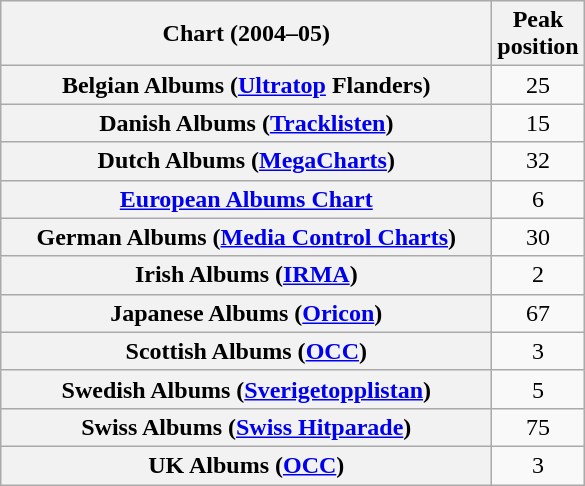<table class="wikitable sortable plainrowheaders" style="text-align:center;">
<tr>
<th scope="col" style="width:20em;">Chart (2004–05)</th>
<th scope="col">Peak<br>position</th>
</tr>
<tr>
<th scope="row">Belgian Albums (<a href='#'>Ultratop</a> Flanders)</th>
<td>25</td>
</tr>
<tr>
<th scope="row">Danish Albums (<a href='#'>Tracklisten</a>)</th>
<td>15</td>
</tr>
<tr>
<th scope="row">Dutch Albums (<a href='#'>MegaCharts</a>)</th>
<td>32</td>
</tr>
<tr>
<th scope="row"><a href='#'>European Albums Chart</a></th>
<td style="text-align:center;">6</td>
</tr>
<tr>
<th scope="row">German Albums (<a href='#'>Media Control Charts</a>)</th>
<td>30</td>
</tr>
<tr>
<th scope="row">Irish Albums (<a href='#'>IRMA</a>)</th>
<td>2</td>
</tr>
<tr>
<th scope="row">Japanese Albums (<a href='#'>Oricon</a>)</th>
<td>67</td>
</tr>
<tr>
<th scope="row">Scottish Albums (<a href='#'>OCC</a>)</th>
<td>3</td>
</tr>
<tr>
<th scope="row">Swedish Albums (<a href='#'>Sverigetopplistan</a>)</th>
<td>5</td>
</tr>
<tr>
<th scope="row">Swiss Albums (<a href='#'>Swiss Hitparade</a>)</th>
<td style="text-align:center;">75</td>
</tr>
<tr>
<th scope="row">UK Albums (<a href='#'>OCC</a>)</th>
<td>3</td>
</tr>
</table>
